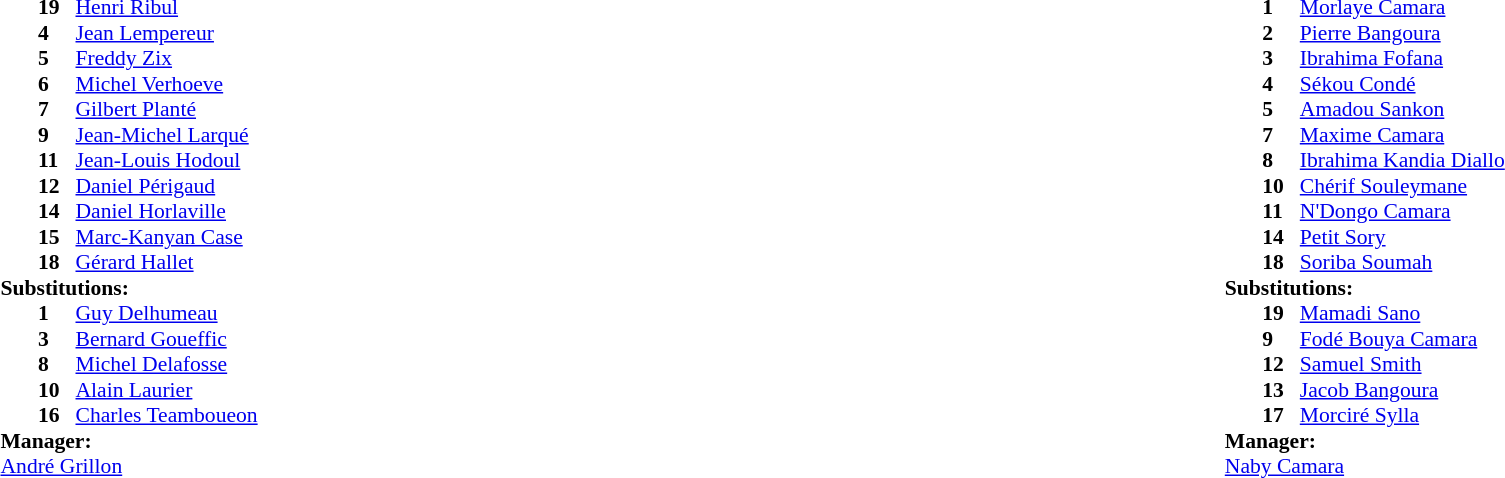<table width="100%">
<tr>
<td valign="top" width="40%"><br><table style="font-size:90%" cellspacing="0" cellpadding="0">
<tr>
<th width=25></th>
<th width=25></th>
</tr>
<tr>
<td></td>
<td><strong>19</strong></td>
<td><a href='#'>Henri Ribul</a></td>
</tr>
<tr>
<td></td>
<td><strong>4</strong></td>
<td><a href='#'>Jean Lempereur</a></td>
</tr>
<tr>
<td></td>
<td><strong>5</strong></td>
<td><a href='#'>Freddy Zix</a></td>
</tr>
<tr>
<td></td>
<td><strong>6</strong></td>
<td><a href='#'>Michel Verhoeve</a></td>
</tr>
<tr>
<td></td>
<td><strong>7</strong></td>
<td><a href='#'>Gilbert Planté</a></td>
</tr>
<tr>
<td></td>
<td><strong>9</strong></td>
<td><a href='#'>Jean-Michel Larqué</a></td>
</tr>
<tr>
<td></td>
<td><strong>11</strong></td>
<td><a href='#'>Jean-Louis Hodoul</a></td>
</tr>
<tr>
<td></td>
<td><strong>12</strong></td>
<td><a href='#'>Daniel Périgaud</a></td>
</tr>
<tr>
<td></td>
<td><strong>14</strong></td>
<td><a href='#'>Daniel Horlaville</a></td>
</tr>
<tr>
<td></td>
<td><strong>15</strong></td>
<td><a href='#'>Marc-Kanyan Case</a></td>
<td></td>
<td></td>
</tr>
<tr>
<td></td>
<td><strong>18</strong></td>
<td><a href='#'>Gérard Hallet</a></td>
</tr>
<tr>
<td colspan=3><strong>Substitutions:</strong></td>
</tr>
<tr>
<td></td>
<td><strong>1</strong></td>
<td><a href='#'>Guy Delhumeau</a></td>
</tr>
<tr>
<td></td>
<td><strong>3</strong></td>
<td><a href='#'>Bernard Goueffic</a></td>
</tr>
<tr>
<td></td>
<td><strong>8</strong></td>
<td><a href='#'>Michel Delafosse</a></td>
</tr>
<tr>
<td></td>
<td><strong>10</strong></td>
<td><a href='#'>Alain Laurier</a></td>
</tr>
<tr>
<td></td>
<td><strong>16</strong></td>
<td><a href='#'>Charles Teamboueon</a></td>
<td></td>
<td></td>
</tr>
<tr>
<td colspan=3><strong>Manager:</strong></td>
</tr>
<tr>
<td colspan=3> <a href='#'>André Grillon</a></td>
</tr>
</table>
</td>
<td valign="top" width="50%"><br><table style="font-size:90%; margin:auto" cellspacing="0" cellpadding="0">
<tr>
<th width=25></th>
<th width=25></th>
</tr>
<tr>
<td></td>
<td><strong>1</strong></td>
<td><a href='#'>Morlaye Camara</a></td>
</tr>
<tr>
<td></td>
<td><strong>2</strong></td>
<td><a href='#'>Pierre Bangoura</a></td>
</tr>
<tr>
<td></td>
<td><strong>3</strong></td>
<td><a href='#'>Ibrahima Fofana</a></td>
</tr>
<tr>
<td></td>
<td><strong>4</strong></td>
<td><a href='#'>Sékou Condé</a></td>
</tr>
<tr>
<td></td>
<td><strong>5</strong></td>
<td><a href='#'>Amadou Sankon</a></td>
</tr>
<tr>
<td></td>
<td><strong>7</strong></td>
<td><a href='#'>Maxime Camara</a></td>
<td></td>
<td></td>
</tr>
<tr>
<td></td>
<td><strong>8</strong></td>
<td><a href='#'>Ibrahima Kandia Diallo</a></td>
</tr>
<tr>
<td></td>
<td><strong>10</strong></td>
<td><a href='#'>Chérif Souleymane</a></td>
</tr>
<tr>
<td></td>
<td><strong>11</strong></td>
<td><a href='#'>N'Dongo Camara</a></td>
</tr>
<tr>
<td></td>
<td><strong>14</strong></td>
<td><a href='#'>Petit Sory</a></td>
</tr>
<tr>
<td></td>
<td><strong>18</strong></td>
<td><a href='#'>Soriba Soumah</a></td>
</tr>
<tr>
<td colspan=3><strong>Substitutions:</strong></td>
</tr>
<tr>
<td></td>
<td><strong>19</strong></td>
<td><a href='#'>Mamadi Sano</a></td>
</tr>
<tr>
<td></td>
<td><strong>9</strong></td>
<td><a href='#'>Fodé Bouya Camara</a></td>
<td></td>
<td></td>
</tr>
<tr>
<td></td>
<td><strong>12</strong></td>
<td><a href='#'>Samuel Smith</a></td>
</tr>
<tr>
<td></td>
<td><strong>13</strong></td>
<td><a href='#'>Jacob Bangoura</a></td>
</tr>
<tr>
<td></td>
<td><strong>17</strong></td>
<td><a href='#'>Morciré Sylla</a></td>
</tr>
<tr>
<td colspan=3><strong>Manager:</strong></td>
</tr>
<tr>
<td colspan=3> <a href='#'>Naby Camara</a></td>
</tr>
</table>
</td>
</tr>
</table>
